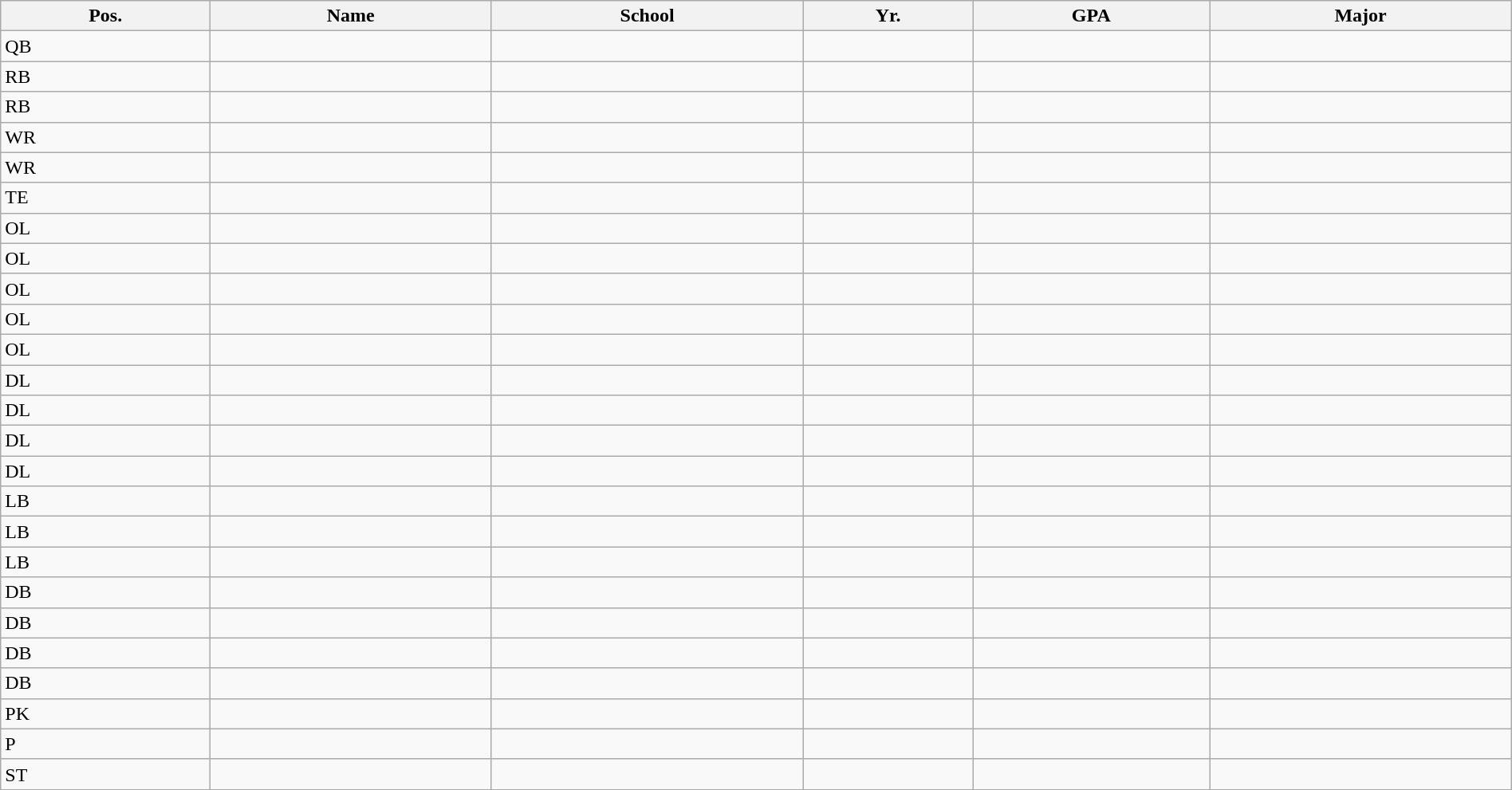<table class="wikitable sortable sortable" style="width:100%;">
<tr>
<th>Pos.</th>
<th>Name</th>
<th>School</th>
<th>Yr.</th>
<th>GPA</th>
<th>Major</th>
</tr>
<tr>
<td>QB</td>
<td></td>
<td></td>
<td></td>
<td></td>
<td></td>
</tr>
<tr>
<td>RB</td>
<td></td>
<td></td>
<td></td>
<td></td>
<td></td>
</tr>
<tr>
<td>RB</td>
<td></td>
<td></td>
<td></td>
<td></td>
<td></td>
</tr>
<tr>
<td>WR</td>
<td></td>
<td></td>
<td></td>
<td></td>
<td></td>
</tr>
<tr>
<td>WR</td>
<td></td>
<td></td>
<td></td>
<td></td>
<td></td>
</tr>
<tr>
<td>TE</td>
<td></td>
<td></td>
<td></td>
<td></td>
<td></td>
</tr>
<tr>
<td>OL</td>
<td></td>
<td></td>
<td></td>
<td></td>
<td></td>
</tr>
<tr>
<td>OL</td>
<td></td>
<td></td>
<td></td>
<td></td>
<td></td>
</tr>
<tr>
<td>OL</td>
<td></td>
<td></td>
<td></td>
<td></td>
<td></td>
</tr>
<tr>
<td>OL</td>
<td></td>
<td></td>
<td></td>
<td></td>
<td></td>
</tr>
<tr>
<td>OL</td>
<td></td>
<td></td>
<td></td>
<td></td>
<td></td>
</tr>
<tr>
<td>DL</td>
<td></td>
<td></td>
<td></td>
<td></td>
<td></td>
</tr>
<tr>
<td>DL</td>
<td></td>
<td></td>
<td></td>
<td></td>
<td></td>
</tr>
<tr>
<td>DL</td>
<td></td>
<td></td>
<td></td>
<td></td>
<td></td>
</tr>
<tr>
<td>DL</td>
<td></td>
<td></td>
<td></td>
<td></td>
<td></td>
</tr>
<tr>
<td>LB</td>
<td></td>
<td></td>
<td></td>
<td></td>
<td></td>
</tr>
<tr>
<td>LB</td>
<td></td>
<td></td>
<td></td>
<td></td>
<td></td>
</tr>
<tr>
<td>LB</td>
<td></td>
<td></td>
<td></td>
<td></td>
<td></td>
</tr>
<tr>
<td>DB</td>
<td></td>
<td></td>
<td></td>
<td></td>
<td></td>
</tr>
<tr>
<td>DB</td>
<td></td>
<td></td>
<td></td>
<td></td>
<td></td>
</tr>
<tr>
<td>DB</td>
<td></td>
<td></td>
<td></td>
<td></td>
<td></td>
</tr>
<tr>
<td>DB</td>
<td></td>
<td></td>
<td></td>
<td></td>
<td></td>
</tr>
<tr>
<td>PK</td>
<td></td>
<td></td>
<td></td>
<td></td>
<td></td>
</tr>
<tr>
<td>P</td>
<td></td>
<td></td>
<td></td>
<td></td>
<td></td>
</tr>
<tr>
<td>ST</td>
<td></td>
<td></td>
<td></td>
<td></td>
<td></td>
</tr>
<tr>
</tr>
</table>
